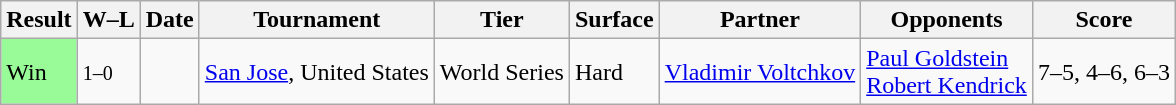<table class="sortable wikitable">
<tr>
<th>Result</th>
<th class="unsortable">W–L</th>
<th>Date</th>
<th>Tournament</th>
<th>Tier</th>
<th>Surface</th>
<th>Partner</th>
<th>Opponents</th>
<th class="unsortable">Score</th>
</tr>
<tr>
<td style="background:#98fb98;">Win</td>
<td><small>1–0</small></td>
<td><a href='#'></a></td>
<td><a href='#'>San Jose</a>, United States</td>
<td>World Series</td>
<td>Hard</td>
<td> <a href='#'>Vladimir Voltchkov</a></td>
<td> <a href='#'>Paul Goldstein</a> <br>  <a href='#'>Robert Kendrick</a></td>
<td>7–5, 4–6, 6–3</td>
</tr>
</table>
